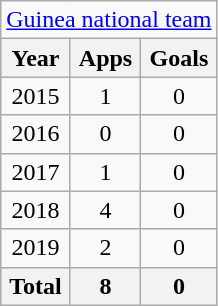<table class="wikitable" style="text-align:center">
<tr>
<td colspan="3"><a href='#'>Guinea national team</a></td>
</tr>
<tr>
<th>Year</th>
<th>Apps</th>
<th>Goals</th>
</tr>
<tr>
<td>2015</td>
<td>1</td>
<td>0</td>
</tr>
<tr>
<td>2016</td>
<td>0</td>
<td>0</td>
</tr>
<tr>
<td>2017</td>
<td>1</td>
<td>0</td>
</tr>
<tr>
<td>2018</td>
<td>4</td>
<td>0</td>
</tr>
<tr>
<td>2019</td>
<td>2</td>
<td>0</td>
</tr>
<tr>
<th>Total</th>
<th>8</th>
<th>0</th>
</tr>
</table>
